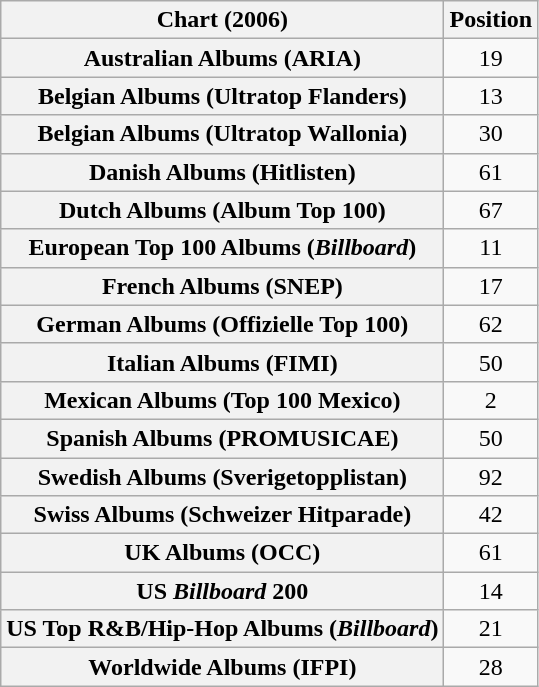<table class="wikitable sortable plainrowheaders" style="text-align:center">
<tr>
<th scope="col">Chart (2006)</th>
<th scope="col">Position</th>
</tr>
<tr>
<th scope="row">Australian Albums (ARIA)</th>
<td style="text-align:center;">19</td>
</tr>
<tr>
<th scope="row">Belgian Albums (Ultratop Flanders)</th>
<td style="text-align:center;">13</td>
</tr>
<tr>
<th scope="row">Belgian Albums (Ultratop Wallonia)</th>
<td style="text-align:center;">30</td>
</tr>
<tr>
<th scope="row">Danish Albums (Hitlisten)</th>
<td style="text-align:center;">61</td>
</tr>
<tr>
<th scope="row">Dutch Albums (Album Top 100)</th>
<td style="text-align:center;">67</td>
</tr>
<tr>
<th scope="row">European Top 100 Albums (<em>Billboard</em>)</th>
<td style="text-align:center;">11</td>
</tr>
<tr>
<th scope="row">French Albums (SNEP)</th>
<td style="text-align:center;">17</td>
</tr>
<tr>
<th scope="row">German Albums (Offizielle Top 100)</th>
<td style="text-align:center;">62</td>
</tr>
<tr>
<th scope="row">Italian Albums (FIMI)</th>
<td style="text-align:center;">50</td>
</tr>
<tr>
<th scope="row">Mexican Albums (Top 100 Mexico)</th>
<td style="text-align:center;">2</td>
</tr>
<tr>
<th scope="row">Spanish Albums (PROMUSICAE)</th>
<td style="text-align:center;">50</td>
</tr>
<tr>
<th scope="row">Swedish Albums (Sverigetopplistan)</th>
<td style="text-align:center;">92</td>
</tr>
<tr>
<th scope="row">Swiss Albums (Schweizer Hitparade)</th>
<td style="text-align:center;">42</td>
</tr>
<tr>
<th scope="row">UK Albums (OCC)</th>
<td style="text-align:center;">61</td>
</tr>
<tr>
<th scope="row">US <em>Billboard</em> 200</th>
<td style="text-align:center;">14</td>
</tr>
<tr>
<th scope="row">US Top R&B/Hip-Hop Albums (<em>Billboard</em>)</th>
<td style="text-align:center;">21</td>
</tr>
<tr>
<th scope="row">Worldwide Albums (IFPI)</th>
<td style="text-align:center;">28</td>
</tr>
</table>
